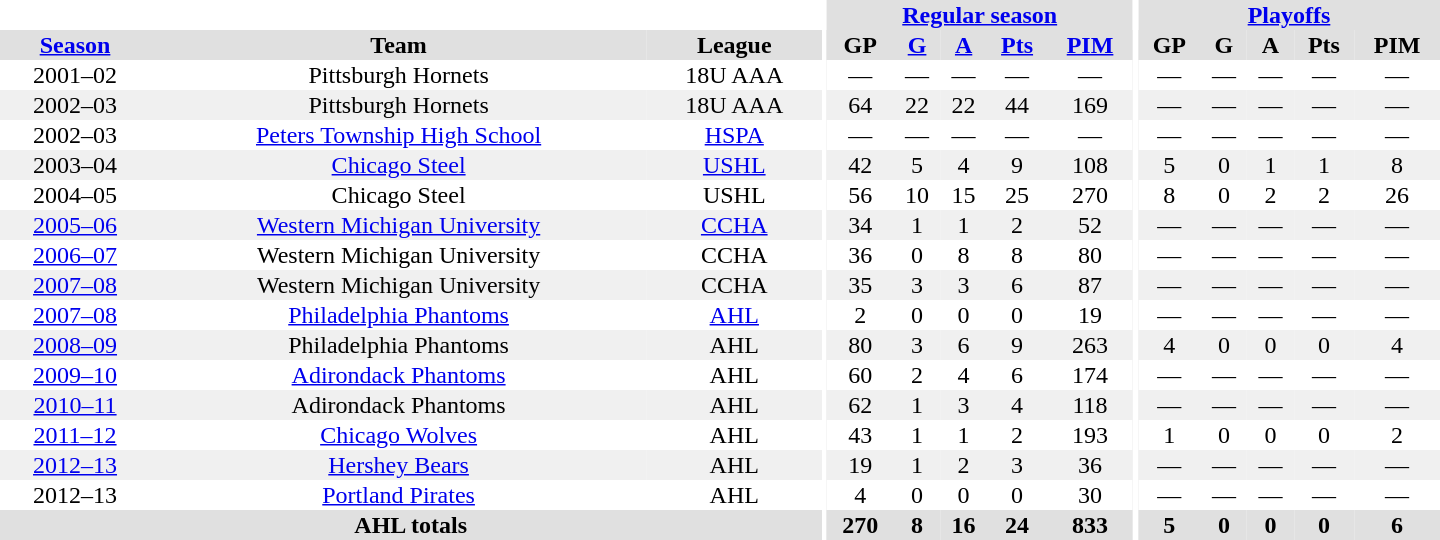<table border="0" cellpadding="1" cellspacing="0" style="text-align:center; width:60em">
<tr bgcolor="#e0e0e0">
<th colspan="3" bgcolor="#ffffff"></th>
<th rowspan="99" bgcolor="#ffffff"></th>
<th colspan="5"><a href='#'>Regular season</a></th>
<th rowspan="99" bgcolor="#ffffff"></th>
<th colspan="5"><a href='#'>Playoffs</a></th>
</tr>
<tr bgcolor="#e0e0e0">
<th><a href='#'>Season</a></th>
<th>Team</th>
<th>League</th>
<th>GP</th>
<th><a href='#'>G</a></th>
<th><a href='#'>A</a></th>
<th><a href='#'>Pts</a></th>
<th><a href='#'>PIM</a></th>
<th>GP</th>
<th>G</th>
<th>A</th>
<th>Pts</th>
<th>PIM</th>
</tr>
<tr>
<td>2001–02</td>
<td>Pittsburgh Hornets</td>
<td>18U AAA</td>
<td>—</td>
<td>—</td>
<td>—</td>
<td>—</td>
<td>—</td>
<td>—</td>
<td>—</td>
<td>—</td>
<td>—</td>
<td>—</td>
</tr>
<tr bgcolor="#f0f0f0">
<td>2002–03</td>
<td>Pittsburgh Hornets</td>
<td>18U AAA</td>
<td>64</td>
<td>22</td>
<td>22</td>
<td>44</td>
<td>169</td>
<td>—</td>
<td>—</td>
<td>—</td>
<td>—</td>
<td>—</td>
</tr>
<tr>
<td>2002–03</td>
<td><a href='#'>Peters Township High School</a></td>
<td><a href='#'>HSPA</a></td>
<td>—</td>
<td>—</td>
<td>—</td>
<td>—</td>
<td>—</td>
<td>—</td>
<td>—</td>
<td>—</td>
<td>—</td>
<td>—</td>
</tr>
<tr bgcolor="#f0f0f0">
<td>2003–04</td>
<td><a href='#'>Chicago Steel</a></td>
<td><a href='#'>USHL</a></td>
<td>42</td>
<td>5</td>
<td>4</td>
<td>9</td>
<td>108</td>
<td>5</td>
<td>0</td>
<td>1</td>
<td>1</td>
<td>8</td>
</tr>
<tr>
<td>2004–05</td>
<td>Chicago Steel</td>
<td>USHL</td>
<td>56</td>
<td>10</td>
<td>15</td>
<td>25</td>
<td>270</td>
<td>8</td>
<td>0</td>
<td>2</td>
<td>2</td>
<td>26</td>
</tr>
<tr bgcolor="#f0f0f0">
<td><a href='#'>2005–06</a></td>
<td><a href='#'>Western Michigan University</a></td>
<td><a href='#'>CCHA</a></td>
<td>34</td>
<td>1</td>
<td>1</td>
<td>2</td>
<td>52</td>
<td>—</td>
<td>—</td>
<td>—</td>
<td>—</td>
<td>—</td>
</tr>
<tr>
<td><a href='#'>2006–07</a></td>
<td>Western Michigan University</td>
<td>CCHA</td>
<td>36</td>
<td>0</td>
<td>8</td>
<td>8</td>
<td>80</td>
<td>—</td>
<td>—</td>
<td>—</td>
<td>—</td>
<td>—</td>
</tr>
<tr bgcolor="#f0f0f0">
<td><a href='#'>2007–08</a></td>
<td>Western Michigan University</td>
<td>CCHA</td>
<td>35</td>
<td>3</td>
<td>3</td>
<td>6</td>
<td>87</td>
<td>—</td>
<td>—</td>
<td>—</td>
<td>—</td>
<td>—</td>
</tr>
<tr>
<td><a href='#'>2007–08</a></td>
<td><a href='#'>Philadelphia Phantoms</a></td>
<td><a href='#'>AHL</a></td>
<td>2</td>
<td>0</td>
<td>0</td>
<td>0</td>
<td>19</td>
<td>—</td>
<td>—</td>
<td>—</td>
<td>—</td>
<td>—</td>
</tr>
<tr bgcolor="#f0f0f0">
<td><a href='#'>2008–09</a></td>
<td>Philadelphia Phantoms</td>
<td>AHL</td>
<td>80</td>
<td>3</td>
<td>6</td>
<td>9</td>
<td>263</td>
<td>4</td>
<td>0</td>
<td>0</td>
<td>0</td>
<td>4</td>
</tr>
<tr>
<td><a href='#'>2009–10</a></td>
<td><a href='#'>Adirondack Phantoms</a></td>
<td>AHL</td>
<td>60</td>
<td>2</td>
<td>4</td>
<td>6</td>
<td>174</td>
<td>—</td>
<td>—</td>
<td>—</td>
<td>—</td>
<td>—</td>
</tr>
<tr bgcolor="#f0f0f0">
<td><a href='#'>2010–11</a></td>
<td>Adirondack Phantoms</td>
<td>AHL</td>
<td>62</td>
<td>1</td>
<td>3</td>
<td>4</td>
<td>118</td>
<td>—</td>
<td>—</td>
<td>—</td>
<td>—</td>
<td>—</td>
</tr>
<tr>
<td><a href='#'>2011–12</a></td>
<td><a href='#'>Chicago Wolves</a></td>
<td>AHL</td>
<td>43</td>
<td>1</td>
<td>1</td>
<td>2</td>
<td>193</td>
<td>1</td>
<td>0</td>
<td>0</td>
<td>0</td>
<td>2</td>
</tr>
<tr bgcolor="#f0f0f0">
<td><a href='#'>2012–13</a></td>
<td><a href='#'>Hershey Bears</a></td>
<td>AHL</td>
<td>19</td>
<td>1</td>
<td>2</td>
<td>3</td>
<td>36</td>
<td>—</td>
<td>—</td>
<td>—</td>
<td>—</td>
<td>—</td>
</tr>
<tr>
<td>2012–13</td>
<td><a href='#'>Portland Pirates</a></td>
<td>AHL</td>
<td>4</td>
<td>0</td>
<td>0</td>
<td>0</td>
<td>30</td>
<td>—</td>
<td>—</td>
<td>—</td>
<td>—</td>
<td>—</td>
</tr>
<tr bgcolor="#e0e0e0">
<th colspan="3">AHL totals</th>
<th>270</th>
<th>8</th>
<th>16</th>
<th>24</th>
<th>833</th>
<th>5</th>
<th>0</th>
<th>0</th>
<th>0</th>
<th>6</th>
</tr>
</table>
